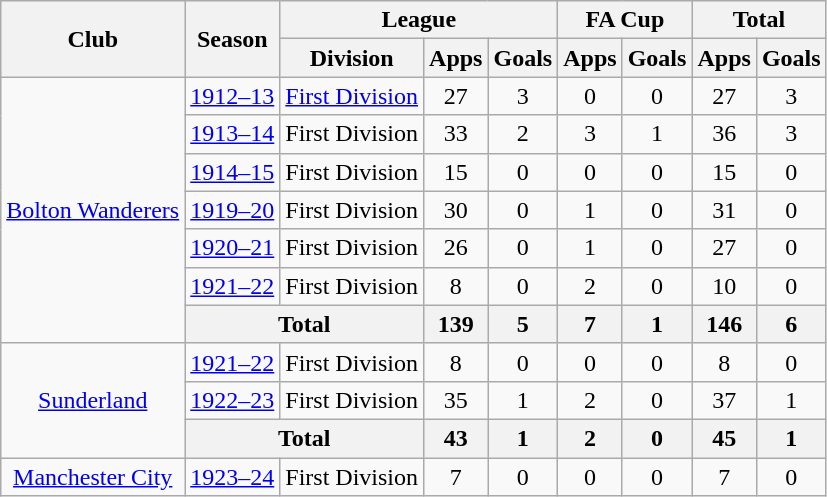<table class="wikitable" style="text-align: center;">
<tr>
<th rowspan="2">Club</th>
<th rowspan="2">Season</th>
<th colspan="3">League</th>
<th colspan="2">FA Cup</th>
<th colspan="2">Total</th>
</tr>
<tr>
<th>Division</th>
<th>Apps</th>
<th>Goals</th>
<th>Apps</th>
<th>Goals</th>
<th>Apps</th>
<th>Goals</th>
</tr>
<tr>
<td rowspan="7"><a href='#'>Bolton Wanderers</a></td>
<td><a href='#'>1912–13</a></td>
<td><a href='#'>First Division</a></td>
<td>27</td>
<td>3</td>
<td>0</td>
<td>0</td>
<td>27</td>
<td>3</td>
</tr>
<tr>
<td><a href='#'>1913–14</a></td>
<td>First Division</td>
<td>33</td>
<td>2</td>
<td>3</td>
<td>1</td>
<td>36</td>
<td>3</td>
</tr>
<tr>
<td><a href='#'>1914–15</a></td>
<td>First Division</td>
<td>15</td>
<td>0</td>
<td>0</td>
<td>0</td>
<td>15</td>
<td>0</td>
</tr>
<tr>
<td><a href='#'>1919–20</a></td>
<td>First Division</td>
<td>30</td>
<td>0</td>
<td>1</td>
<td>0</td>
<td>31</td>
<td>0</td>
</tr>
<tr>
<td><a href='#'>1920–21</a></td>
<td>First Division</td>
<td>26</td>
<td>0</td>
<td>1</td>
<td>0</td>
<td>27</td>
<td>0</td>
</tr>
<tr>
<td><a href='#'>1921–22</a></td>
<td>First Division</td>
<td>8</td>
<td>0</td>
<td>2</td>
<td>0</td>
<td>10</td>
<td>0</td>
</tr>
<tr>
<th colspan="2">Total</th>
<th>139</th>
<th>5</th>
<th>7</th>
<th>1</th>
<th>146</th>
<th>6</th>
</tr>
<tr>
<td rowspan="3"><a href='#'>Sunderland</a></td>
<td><a href='#'>1921–22</a></td>
<td>First Division</td>
<td>8</td>
<td>0</td>
<td>0</td>
<td>0</td>
<td>8</td>
<td>0</td>
</tr>
<tr>
<td><a href='#'>1922–23</a></td>
<td>First Division</td>
<td>35</td>
<td>1</td>
<td>2</td>
<td>0</td>
<td>37</td>
<td>1</td>
</tr>
<tr>
<th colspan="2">Total</th>
<th>43</th>
<th>1</th>
<th>2</th>
<th>0</th>
<th>45</th>
<th>1</th>
</tr>
<tr>
<td><a href='#'>Manchester City</a></td>
<td><a href='#'>1923–24</a></td>
<td>First Division</td>
<td>7</td>
<td>0</td>
<td>0</td>
<td>0</td>
<td>7</td>
<td>0</td>
</tr>
</table>
